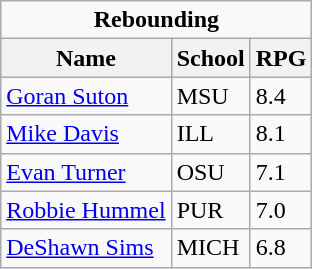<table class="wikitable">
<tr>
<td colspan=3 style="text-align: center;"><strong>Rebounding</strong></td>
</tr>
<tr>
<th>Name</th>
<th>School</th>
<th>RPG</th>
</tr>
<tr>
<td><a href='#'>Goran Suton</a></td>
<td>MSU</td>
<td>8.4</td>
</tr>
<tr>
<td><a href='#'>Mike Davis</a></td>
<td>ILL</td>
<td>8.1</td>
</tr>
<tr>
<td><a href='#'>Evan Turner</a></td>
<td>OSU</td>
<td>7.1</td>
</tr>
<tr>
<td><a href='#'>Robbie Hummel</a></td>
<td>PUR</td>
<td>7.0</td>
</tr>
<tr>
<td><a href='#'>DeShawn Sims</a></td>
<td>MICH</td>
<td>6.8</td>
</tr>
</table>
